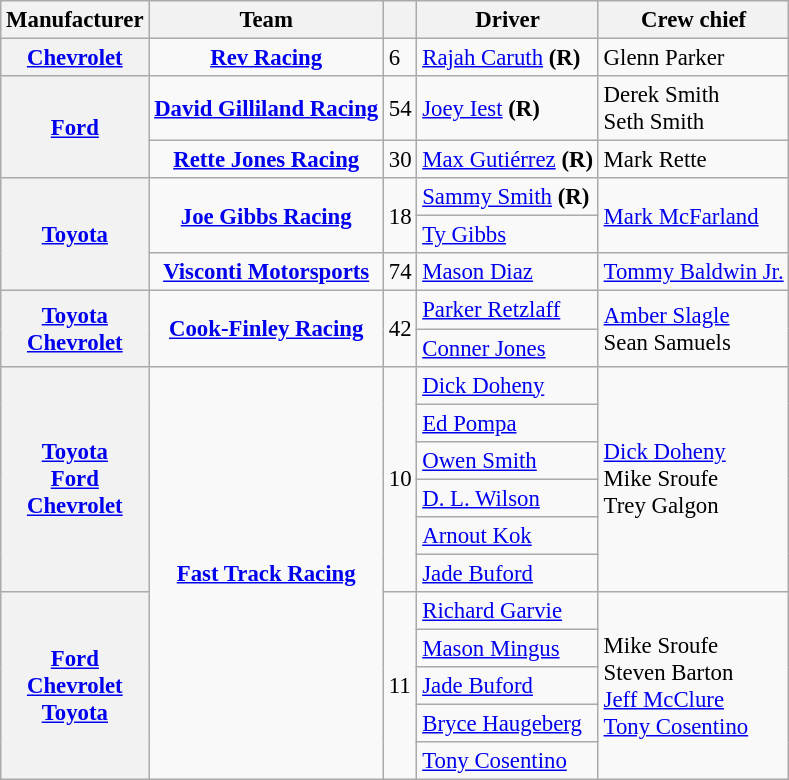<table class="wikitable" style="font-size: 95%;">
<tr>
<th>Manufacturer</th>
<th>Team</th>
<th></th>
<th>Driver</th>
<th>Crew chief</th>
</tr>
<tr>
<th><a href='#'>Chevrolet</a></th>
<td style="text-align:center;"><strong><a href='#'>Rev Racing</a></strong></td>
<td>6</td>
<td><a href='#'>Rajah Caruth</a> <strong>(R)</strong></td>
<td>Glenn Parker</td>
</tr>
<tr>
<th rowspan=2><a href='#'>Ford</a></th>
<td style="text-align:center;"><strong><a href='#'>David Gilliland Racing</a></strong></td>
<td>54</td>
<td><a href='#'>Joey Iest</a> <strong>(R)</strong></td>
<td>Derek Smith <small></small> <br> Seth Smith <small></small></td>
</tr>
<tr>
<td style="text-align:center;"><strong><a href='#'>Rette Jones Racing</a></strong></td>
<td>30</td>
<td><a href='#'>Max Gutiérrez</a> <strong>(R)</strong></td>
<td>Mark Rette</td>
</tr>
<tr>
<th rowspan=3><a href='#'>Toyota</a></th>
<td rowspan=2 style="text-align:center;"><strong><a href='#'>Joe Gibbs Racing</a></strong></td>
<td rowspan=2>18</td>
<td><a href='#'>Sammy Smith</a> <strong>(R)</strong> <small></small></td>
<td rowspan=2><a href='#'>Mark McFarland</a></td>
</tr>
<tr>
<td><a href='#'>Ty Gibbs</a> <small></small></td>
</tr>
<tr>
<td style="text-align:center;"><strong><a href='#'>Visconti Motorsports</a></strong></td>
<td>74</td>
<td><a href='#'>Mason Diaz</a></td>
<td><a href='#'>Tommy Baldwin Jr.</a></td>
</tr>
<tr>
<th rowspan=2><a href='#'>Toyota</a> <small></small> <br> <a href='#'>Chevrolet</a> <small></small></th>
<td rowspan=2 style="text-align:center;"><strong><a href='#'>Cook-Finley Racing</a></strong></td>
<td rowspan=2>42</td>
<td><a href='#'>Parker Retzlaff</a> <small></small></td>
<td rowspan=2><a href='#'>Amber Slagle</a> <small></small> <br> Sean Samuels <small></small></td>
</tr>
<tr>
<td><a href='#'>Conner Jones</a> <small></small></td>
</tr>
<tr>
<th rowspan=6><a href='#'>Toyota</a> <small></small> <br> <a href='#'>Ford</a> <small></small> <br> <a href='#'>Chevrolet</a> <small></small></th>
<td rowspan=12 style="text-align:center;"><strong><a href='#'>Fast Track Racing</a></strong></td>
<td rowspan=6>10</td>
<td><a href='#'>Dick Doheny</a> <small></small></td>
<td rowspan=6><a href='#'>Dick Doheny</a> <small></small> <br> Mike Sroufe <small></small> <br> Trey Galgon <small></small></td>
</tr>
<tr>
<td><a href='#'>Ed Pompa</a> <small></small></td>
</tr>
<tr>
<td><a href='#'>Owen Smith</a> <small></small></td>
</tr>
<tr>
<td><a href='#'>D. L. Wilson</a> <small></small></td>
</tr>
<tr>
<td><a href='#'>Arnout Kok</a> <small></small></td>
</tr>
<tr>
<td><a href='#'>Jade Buford</a> <small></small></td>
</tr>
<tr>
<th rowspan=5><a href='#'>Ford</a> <small></small> <br> <a href='#'>Chevrolet</a> <small></small> <br> <a href='#'>Toyota</a> <small></small></th>
<td rowspan=5>11</td>
<td><a href='#'>Richard Garvie</a> <small></small></td>
<td rowspan=5>Mike Sroufe <small></small> <br> Steven Barton <small></small> <br> <a href='#'>Jeff McClure</a> <small></small> <br> <a href='#'>Tony Cosentino</a> <small></small></td>
</tr>
<tr>
<td><a href='#'>Mason Mingus</a> <small></small></td>
</tr>
<tr>
<td><a href='#'>Jade Buford</a> <small></small></td>
</tr>
<tr>
<td><a href='#'>Bryce Haugeberg</a> <small></small></td>
</tr>
<tr>
<td><a href='#'>Tony Cosentino</a> <small></small></td>
</tr>
</table>
